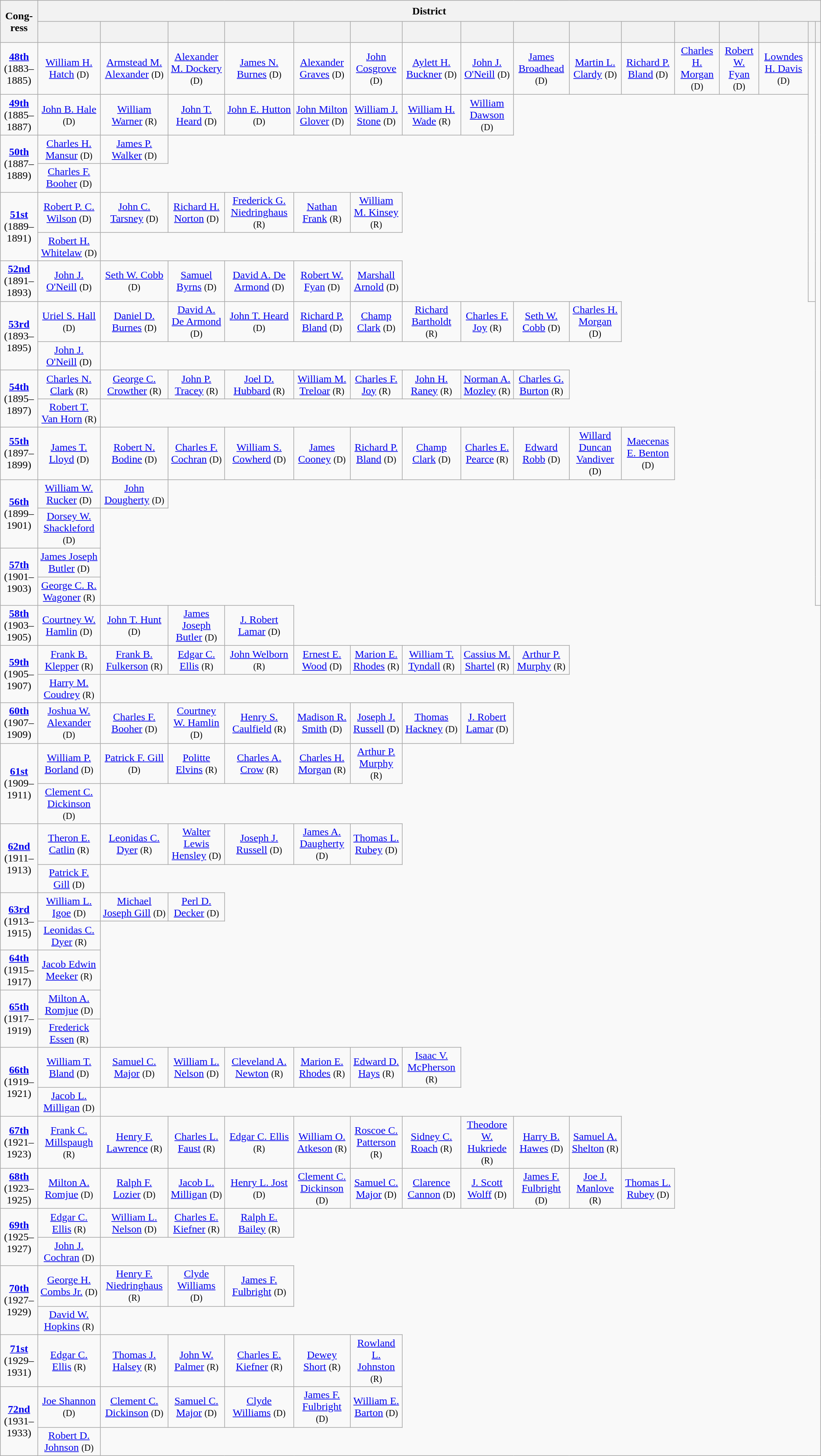<table class="wikitable sticky-header-multi sortable" style="text-align:center">
<tr style="height:2em">
<th rowspan=2  class=unsortable>Cong­ress</th>
<th colspan=16>District</th>
</tr>
<tr style="height:2em">
<th class=unsortable></th>
<th class=unsortable></th>
<th class=unsortable></th>
<th class=unsortable></th>
<th class=unsortable></th>
<th class=unsortable></th>
<th class=unsortable></th>
<th class=unsortable></th>
<th class=unsortable></th>
<th class=unsortable></th>
<th class=unsortable></th>
<th class=unsortable></th>
<th class=unsortable></th>
<th class=unsortable></th>
<th class=unsortable></th>
<th class=unsortable></th>
</tr>
<tr style="height:2em">
<td><strong><a href='#'>48th</a></strong><br>(1883–1885)</td>
<td><a href='#'>William H. Hatch</a> <small>(D)</small></td>
<td><a href='#'>Armstead M. Alexander</a> <small>(D)</small></td>
<td><a href='#'>Alexander M. Dockery</a> <small>(D)</small></td>
<td><a href='#'>James N. Burnes</a> <small>(D)</small></td>
<td><a href='#'>Alexander Graves</a> <small>(D)</small></td>
<td><a href='#'>John Cosgrove</a> <small>(D)</small></td>
<td><a href='#'>Aylett H. Buckner</a> <small>(D)</small></td>
<td><a href='#'>John J. O'Neill</a> <small>(D)</small></td>
<td><a href='#'>James Broadhead</a> <small>(D)</small></td>
<td><a href='#'>Martin L. Clardy</a> <small>(D)</small></td>
<td><a href='#'>Richard P. Bland</a> <small>(D)</small></td>
<td><a href='#'>Charles H. Morgan</a> <small>(D)</small></td>
<td><a href='#'>Robert W. Fyan</a> <small>(D)</small></td>
<td><a href='#'>Lowndes H. Davis</a> <small>(D)</small></td>
<td rowspan=7> </td>
<td rowspan=16></td>
</tr>
<tr style="height:2em">
<td><strong><a href='#'>49th</a></strong><br>(1885–1887)</td>
<td><a href='#'>John B. Hale</a> <small>(D)</small></td>
<td><a href='#'>William Warner</a> <small>(R)</small></td>
<td><a href='#'>John T. Heard</a> <small>(D)</small></td>
<td><a href='#'>John E. Hutton</a> <small>(D)</small></td>
<td><a href='#'>John Milton Glover</a> <small>(D)</small></td>
<td><a href='#'>William J. Stone</a> <small>(D)</small></td>
<td><a href='#'>William H. Wade</a> <small>(R)</small></td>
<td><a href='#'>William Dawson</a> <small>(D)</small></td>
</tr>
<tr style="height:2em">
<td rowspan=2><strong><a href='#'>50th</a></strong><br>(1887–1889)</td>
<td><a href='#'>Charles H. Mansur</a> <small>(D)</small></td>
<td><a href='#'>James P. Walker</a> <small>(D)</small></td>
</tr>
<tr style="height:2em">
<td><a href='#'>Charles F. Booher</a> <small>(D)</small></td>
</tr>
<tr style="height:2em">
<td rowspan=2><strong><a href='#'>51st</a></strong><br>(1889–1891)</td>
<td><a href='#'>Robert P. C. Wilson</a> <small>(D)</small></td>
<td><a href='#'>John C. Tarsney</a> <small>(D)</small></td>
<td><a href='#'>Richard H. Norton</a> <small>(D)</small></td>
<td><a href='#'>Frederick G. Niedringhaus</a> <small>(R)</small></td>
<td><a href='#'>Nathan Frank</a> <small>(R)</small></td>
<td><a href='#'>William M. Kinsey</a> <small>(R)</small></td>
</tr>
<tr style="height:2em">
<td><a href='#'>Robert H. Whitelaw</a> <small>(D)</small></td>
</tr>
<tr style="height:2em">
<td><strong><a href='#'>52nd</a></strong><br>(1891–1893)</td>
<td><a href='#'>John J. O'Neill</a> <small>(D)</small></td>
<td><a href='#'>Seth W. Cobb</a> <small>(D)</small></td>
<td><a href='#'>Samuel Byrns</a> <small>(D)</small></td>
<td><a href='#'>David A. De Armond</a> <small>(D)</small></td>
<td><a href='#'>Robert W. Fyan</a> <small>(D)</small></td>
<td><a href='#'>Marshall Arnold</a> <small>(D)</small></td>
</tr>
<tr style="height:2em">
<td rowspan=2><strong><a href='#'>53rd</a></strong><br>(1893–1895)</td>
<td><a href='#'>Uriel S. Hall</a> <small>(D)</small></td>
<td><a href='#'>Daniel D. Burnes</a> <small>(D)</small></td>
<td><a href='#'>David A. De Armond</a> <small>(D)</small></td>
<td><a href='#'>John T. Heard</a> <small>(D)</small></td>
<td><a href='#'>Richard P. Bland</a> <small>(D)</small></td>
<td><a href='#'>Champ Clark</a> <small>(D)</small></td>
<td><a href='#'>Richard Bartholdt</a> <small>(R)</small></td>
<td><a href='#'>Charles F. Joy</a> <small>(R)</small></td>
<td><a href='#'>Seth W. Cobb</a> <small>(D)</small></td>
<td><a href='#'>Charles H. Morgan</a> <small>(D)</small></td>
</tr>
<tr style="height:2em">
<td><a href='#'>John J. O'Neill</a> <small>(D)</small></td>
</tr>
<tr style="height:2em">
<td rowspan=2><strong><a href='#'>54th</a></strong><br>(1895–1897)</td>
<td><a href='#'>Charles N. Clark</a> <small>(R)</small></td>
<td><a href='#'>George C. Crowther</a> <small>(R)</small></td>
<td><a href='#'>John P. Tracey</a> <small>(R)</small></td>
<td><a href='#'>Joel D. Hubbard</a> <small>(R)</small></td>
<td><a href='#'>William M. Treloar</a> <small>(R)</small></td>
<td><a href='#'>Charles F. Joy</a> <small>(R)</small></td>
<td><a href='#'>John H. Raney</a> <small>(R)</small></td>
<td><a href='#'>Norman A. Mozley</a> <small>(R)</small></td>
<td><a href='#'>Charles G. Burton</a> <small>(R)</small></td>
</tr>
<tr style="height:2em">
<td><a href='#'>Robert T. Van Horn</a> <small>(R)</small></td>
</tr>
<tr style="height:2em">
<td><strong><a href='#'>55th</a></strong><br>(1897–1899)</td>
<td><a href='#'>James T. Lloyd</a> <small>(D)</small></td>
<td><a href='#'>Robert N. Bodine</a> <small>(D)</small></td>
<td><a href='#'>Charles F. Cochran</a> <small>(D)</small></td>
<td><a href='#'>William S. Cowherd</a> <small>(D)</small></td>
<td><a href='#'>James Cooney</a> <small>(D)</small></td>
<td><a href='#'>Richard P. Bland</a> <small>(D)</small></td>
<td><a href='#'>Champ Clark</a> <small>(D)</small></td>
<td><a href='#'>Charles E. Pearce</a> <small>(R)</small></td>
<td><a href='#'>Edward Robb</a> <small>(D)</small></td>
<td><a href='#'>Willard Duncan Vandiver</a> <small>(D)</small></td>
<td><a href='#'>Maecenas E. Benton</a> <small>(D)</small></td>
</tr>
<tr style="height:2em">
<td rowspan=2><strong><a href='#'>56th</a></strong><br>(1899–1901)</td>
<td><a href='#'>William W. Rucker</a> <small>(D)</small></td>
<td><a href='#'>John Dougherty</a> <small>(D)</small></td>
</tr>
<tr style="height:2em">
<td><a href='#'>Dorsey W. Shackleford</a> <small>(D)</small></td>
</tr>
<tr style="height:2em">
<td rowspan=2><strong><a href='#'>57th</a></strong><br>(1901–1903)</td>
<td><a href='#'>James Joseph Butler</a> <small>(D)</small></td>
</tr>
<tr style="height:2em">
<td><a href='#'>George C. R. Wagoner</a> <small>(R)</small></td>
</tr>
<tr style="height:2em">
<td><strong><a href='#'>58th</a></strong><br>(1903–1905)</td>
<td><a href='#'>Courtney W. Hamlin</a> <small>(D)</small></td>
<td><a href='#'>John T. Hunt</a> <small>(D)</small></td>
<td><a href='#'>James Joseph Butler</a> <small>(D)</small></td>
<td><a href='#'>J. Robert Lamar</a> <small>(D)</small></td>
</tr>
<tr style="height:2em">
<td rowspan=2><strong><a href='#'>59th</a></strong><br>(1905–1907)</td>
<td><a href='#'>Frank B. Klepper</a> <small>(R)</small></td>
<td><a href='#'>Frank B. Fulkerson</a> <small>(R)</small></td>
<td><a href='#'>Edgar C. Ellis</a> <small>(R)</small></td>
<td><a href='#'>John Welborn</a> <small>(R)</small></td>
<td><a href='#'>Ernest E. Wood</a> <small>(D)</small></td>
<td><a href='#'>Marion E. Rhodes</a> <small>(R)</small></td>
<td><a href='#'>William T. Tyndall</a> <small>(R)</small></td>
<td><a href='#'>Cassius M. Shartel</a> <small>(R)</small></td>
<td><a href='#'>Arthur P. Murphy</a> <small>(R)</small></td>
</tr>
<tr style="height:2em">
<td><a href='#'>Harry M. Coudrey</a> <small>(R)</small></td>
</tr>
<tr style="height:2em">
<td><strong><a href='#'>60th</a></strong><br>(1907–1909)</td>
<td><a href='#'>Joshua W. Alexander</a> <small>(D)</small></td>
<td><a href='#'>Charles F. Booher</a> <small>(D)</small></td>
<td><a href='#'>Courtney W. Hamlin</a> <small>(D)</small></td>
<td><a href='#'>Henry S. Caulfield</a> <small>(R)</small></td>
<td><a href='#'>Madison R. Smith</a> <small>(D)</small></td>
<td><a href='#'>Joseph J. Russell</a> <small>(D)</small></td>
<td><a href='#'>Thomas Hackney</a> <small>(D)</small></td>
<td><a href='#'>J. Robert Lamar</a> <small>(D)</small></td>
</tr>
<tr style="height:2em">
<td rowspan=2><strong><a href='#'>61st</a></strong><br>(1909–1911)</td>
<td><a href='#'>William P. Borland</a> <small>(D)</small></td>
<td><a href='#'>Patrick F. Gill</a> <small>(D)</small></td>
<td><a href='#'>Politte Elvins</a> <small>(R)</small></td>
<td><a href='#'>Charles A. Crow</a> <small>(R)</small></td>
<td><a href='#'>Charles H. Morgan</a> <small>(R)</small></td>
<td><a href='#'>Arthur P. Murphy</a> <small>(R)</small></td>
</tr>
<tr style="height:2em">
<td><a href='#'>Clement C. Dickinson</a> <small>(D)</small></td>
</tr>
<tr style="height:2em">
<td rowspan=2><strong><a href='#'>62nd</a></strong><br>(1911–1913)</td>
<td><a href='#'>Theron E. Catlin</a> <small>(R)</small></td>
<td><a href='#'>Leonidas C. Dyer</a> <small>(R)</small></td>
<td><a href='#'>Walter Lewis Hensley</a> <small>(D)</small></td>
<td><a href='#'>Joseph J. Russell</a> <small>(D)</small></td>
<td><a href='#'>James A. Daugherty</a> <small>(D)</small></td>
<td><a href='#'>Thomas L. Rubey</a> <small>(D)</small></td>
</tr>
<tr style="height:2em">
<td><a href='#'>Patrick F. Gill</a> <small>(D)</small></td>
</tr>
<tr style="height:2em">
<td rowspan=2><strong><a href='#'>63rd</a></strong><br>(1913–1915)</td>
<td><a href='#'>William L. Igoe</a> <small>(D)</small></td>
<td><a href='#'>Michael Joseph Gill</a> <small>(D)</small></td>
<td><a href='#'>Perl D. Decker</a> <small>(D)</small></td>
</tr>
<tr style="height:2em">
<td><a href='#'>Leonidas C. Dyer</a> <small>(R)</small></td>
</tr>
<tr style="height:2em">
<td><strong><a href='#'>64th</a></strong><br>(1915–1917)</td>
<td><a href='#'>Jacob Edwin Meeker</a> <small>(R)</small></td>
</tr>
<tr style="height:2em">
<td rowspan=2><strong><a href='#'>65th</a></strong><br>(1917–1919)</td>
<td><a href='#'>Milton A. Romjue</a> <small>(D)</small></td>
</tr>
<tr style="height:2em">
<td><a href='#'>Frederick Essen</a> <small>(R)</small></td>
</tr>
<tr style="height:2em">
<td rowspan=2><strong><a href='#'>66th</a></strong><br>(1919–1921)</td>
<td><a href='#'>William T. Bland</a> <small>(D)</small></td>
<td><a href='#'>Samuel C. Major</a> <small>(D)</small></td>
<td><a href='#'>William L. Nelson</a> <small>(D)</small></td>
<td><a href='#'>Cleveland A. Newton</a> <small>(R)</small></td>
<td><a href='#'>Marion E. Rhodes</a> <small>(R)</small></td>
<td><a href='#'>Edward D. Hays</a> <small>(R)</small></td>
<td><a href='#'>Isaac V. McPherson</a> <small>(R)</small></td>
</tr>
<tr style="height:2em">
<td><a href='#'>Jacob L. Milligan</a> <small>(D)</small></td>
</tr>
<tr style="height:2em">
<td><strong><a href='#'>67th</a></strong><br>(1921–1923)</td>
<td><a href='#'>Frank C. Millspaugh</a> <small>(R)</small></td>
<td><a href='#'>Henry F. Lawrence</a> <small>(R)</small></td>
<td><a href='#'>Charles L. Faust</a> <small>(R)</small></td>
<td><a href='#'>Edgar C. Ellis</a> <small>(R)</small></td>
<td><a href='#'>William O. Atkeson</a> <small>(R)</small></td>
<td><a href='#'>Roscoe C. Patterson</a> <small>(R)</small></td>
<td><a href='#'>Sidney C. Roach</a> <small>(R)</small></td>
<td><a href='#'>Theodore W. Hukriede</a> <small>(R)</small></td>
<td><a href='#'>Harry B. Hawes</a> <small>(D)</small></td>
<td><a href='#'>Samuel A. Shelton</a> <small>(R)</small></td>
</tr>
<tr style="height:2em">
<td><strong><a href='#'>68th</a></strong><br>(1923–1925)</td>
<td><a href='#'>Milton A. Romjue</a> <small>(D)</small></td>
<td><a href='#'>Ralph F. Lozier</a> <small>(D)</small></td>
<td><a href='#'>Jacob L. Milligan</a> <small>(D)</small></td>
<td><a href='#'>Henry L. Jost</a> <small>(D)</small></td>
<td><a href='#'>Clement C. Dickinson</a> <small>(D)</small></td>
<td><a href='#'>Samuel C. Major</a> <small>(D)</small></td>
<td><a href='#'>Clarence Cannon</a> <small>(D)</small></td>
<td><a href='#'>J. Scott Wolff</a> <small>(D)</small></td>
<td><a href='#'>James F. Fulbright</a> <small>(D)</small></td>
<td><a href='#'>Joe J. Manlove</a> <small>(R)</small></td>
<td><a href='#'>Thomas L. Rubey</a> <small>(D)</small></td>
</tr>
<tr style="height:2em">
<td rowspan=2><strong><a href='#'>69th</a></strong><br>(1925–1927)</td>
<td><a href='#'>Edgar C. Ellis</a> <small>(R)</small></td>
<td><a href='#'>William L. Nelson</a> <small>(D)</small></td>
<td><a href='#'>Charles E. Kiefner</a> <small>(R)</small></td>
<td><a href='#'>Ralph E. Bailey</a> <small>(R)</small></td>
</tr>
<tr style="height:2em">
<td><a href='#'>John J. Cochran</a> <small>(D)</small></td>
</tr>
<tr style="height:2em">
<td rowspan=2><strong><a href='#'>70th</a></strong><br>(1927–1929)</td>
<td><a href='#'>George H. Combs Jr.</a> <small>(D)</small></td>
<td><a href='#'>Henry F. Niedringhaus</a> <small>(R)</small></td>
<td><a href='#'>Clyde Williams</a> <small>(D)</small></td>
<td><a href='#'>James F. Fulbright</a> <small>(D)</small></td>
</tr>
<tr style="height:2em">
<td><a href='#'>David W. Hopkins</a> <small>(R)</small></td>
</tr>
<tr style="height:2em">
<td><strong><a href='#'>71st</a></strong><br>(1929–1931)</td>
<td><a href='#'>Edgar C. Ellis</a> <small>(R)</small></td>
<td><a href='#'>Thomas J. Halsey</a> <small>(R)</small></td>
<td><a href='#'>John W. Palmer</a> <small>(R)</small></td>
<td><a href='#'>Charles E. Kiefner</a> <small>(R)</small></td>
<td><a href='#'>Dewey Short</a> <small>(R)</small></td>
<td><a href='#'>Rowland L. Johnston</a> <small>(R)</small></td>
</tr>
<tr style="height:2em">
<td rowspan=2><strong><a href='#'>72nd</a></strong><br>(1931–1933)</td>
<td><a href='#'>Joe Shannon</a> <small>(D)</small></td>
<td><a href='#'>Clement C. Dickinson</a> <small>(D)</small></td>
<td><a href='#'>Samuel C. Major</a> <small>(D)</small></td>
<td><a href='#'>Clyde Williams</a> <small>(D)</small></td>
<td><a href='#'>James F. Fulbright</a> <small>(D)</small></td>
<td><a href='#'>William E. Barton</a> <small>(D)</small></td>
</tr>
<tr style="height:2em">
<td><a href='#'>Robert D. Johnson</a> <small>(D)</small></td>
</tr>
</table>
